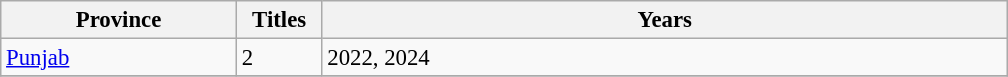<table class="wikitable " style="font-size: 95%;">
<tr>
<th width="150">Province</th>
<th width="50">Titles</th>
<th width="450">Years</th>
</tr>
<tr>
<td><a href='#'>Punjab</a></td>
<td>2</td>
<td>2022, 2024</td>
</tr>
<tr>
</tr>
</table>
